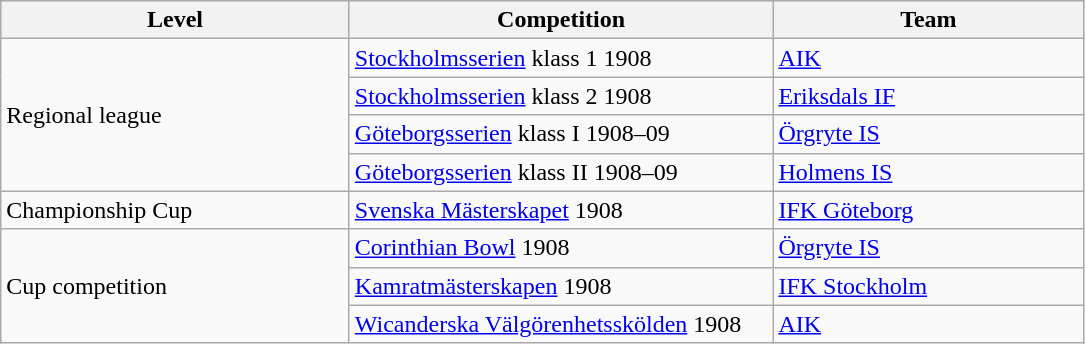<table class="wikitable" style="text-align: left;">
<tr>
<th style="width: 225px;">Level</th>
<th style="width: 275px;">Competition</th>
<th style="width: 200px;">Team</th>
</tr>
<tr>
<td rowspan=4>Regional league</td>
<td><a href='#'>Stockholmsserien</a> klass 1 1908</td>
<td><a href='#'>AIK</a></td>
</tr>
<tr>
<td><a href='#'>Stockholmsserien</a> klass 2 1908</td>
<td><a href='#'>Eriksdals IF</a></td>
</tr>
<tr>
<td><a href='#'>Göteborgsserien</a> klass I 1908–09</td>
<td><a href='#'>Örgryte IS</a></td>
</tr>
<tr>
<td><a href='#'>Göteborgsserien</a> klass II 1908–09</td>
<td><a href='#'>Holmens IS</a></td>
</tr>
<tr>
<td>Championship Cup</td>
<td><a href='#'>Svenska Mästerskapet</a> 1908</td>
<td><a href='#'>IFK Göteborg</a></td>
</tr>
<tr>
<td rowspan=3>Cup competition</td>
<td><a href='#'>Corinthian Bowl</a> 1908</td>
<td><a href='#'>Örgryte IS</a></td>
</tr>
<tr>
<td><a href='#'>Kamratmästerskapen</a> 1908</td>
<td><a href='#'>IFK Stockholm</a></td>
</tr>
<tr>
<td><a href='#'>Wicanderska Välgörenhetsskölden</a> 1908</td>
<td><a href='#'>AIK</a></td>
</tr>
</table>
